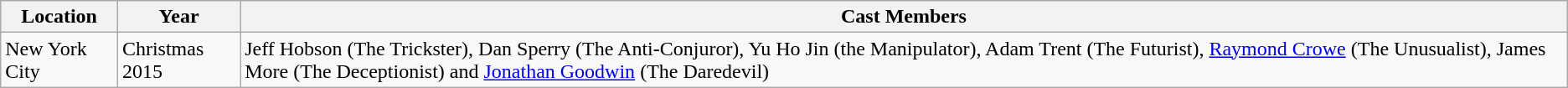<table class="wikitable">
<tr>
<th>Location</th>
<th>Year</th>
<th>Cast Members</th>
</tr>
<tr>
<td>New York City</td>
<td>Christmas 2015</td>
<td>Jeff Hobson (The Trickster), Dan Sperry (The Anti-Conjuror), Yu Ho Jin (the Manipulator), Adam Trent (The Futurist), <a href='#'>Raymond Crowe</a> (The Unusualist), James More (The Deceptionist) and <a href='#'>Jonathan Goodwin</a> (The Daredevil)</td>
</tr>
</table>
